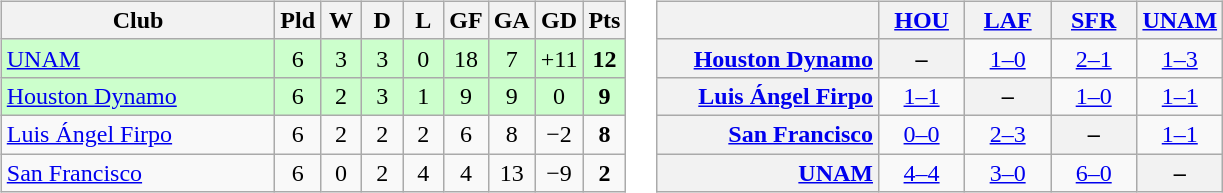<table>
<tr>
<td><br><table class="wikitable" style="text-align: center;">
<tr>
<th style="width:175px;">Club</th>
<th width="20">Pld</th>
<th width="20">W</th>
<th width="20">D</th>
<th width="20">L</th>
<th width="20">GF</th>
<th width="20">GA</th>
<th width="20">GD</th>
<th width="20">Pts</th>
</tr>
<tr style="background:#cfc;">
<td align=left> <a href='#'>UNAM</a></td>
<td>6</td>
<td>3</td>
<td>3</td>
<td>0</td>
<td>18</td>
<td>7</td>
<td>+11</td>
<td><strong>12</strong></td>
</tr>
<tr style="background:#cfc;">
<td align=left> <a href='#'>Houston Dynamo</a></td>
<td>6</td>
<td>2</td>
<td>3</td>
<td>1</td>
<td>9</td>
<td>9</td>
<td>0</td>
<td><strong>9</strong></td>
</tr>
<tr>
<td align=left> <a href='#'>Luis Ángel Firpo</a></td>
<td>6</td>
<td>2</td>
<td>2</td>
<td>2</td>
<td>6</td>
<td>8</td>
<td>−2</td>
<td><strong>8</strong></td>
</tr>
<tr>
<td align=left> <a href='#'>San Francisco</a></td>
<td>6</td>
<td>0</td>
<td>2</td>
<td>4</td>
<td>4</td>
<td>13</td>
<td>−9</td>
<td><strong>2</strong></td>
</tr>
</table>
</td>
<td><br><table class="wikitable" style="text-align:center">
<tr>
<th style="width:140px;"> </th>
<th width="50"><a href='#'>HOU</a></th>
<th width="50"><a href='#'>LAF</a></th>
<th width="50"><a href='#'>SFR</a></th>
<th width="50"><a href='#'>UNAM</a></th>
</tr>
<tr>
<th style="text-align:right;"><a href='#'>Houston Dynamo</a></th>
<th>–</th>
<td title="Houston Dynamo v Luis Ángel Firpo"><a href='#'>1–0</a></td>
<td title="Houston Dynamo v San Francisco"><a href='#'>2–1</a></td>
<td title="Houston Dynamo v Universidad Nacional"><a href='#'>1–3</a></td>
</tr>
<tr>
<th style="text-align:right;"><a href='#'>Luis Ángel Firpo</a></th>
<td title="Luis Ángel Firpo v Houston Dynamo"><a href='#'>1–1</a></td>
<th>–</th>
<td title="Luis Ángel Firpo v San Francisco"><a href='#'>1–0</a></td>
<td title="Luis Ángel Firpo v Universidad Nacional"><a href='#'>1–1</a></td>
</tr>
<tr>
<th style="text-align:right;"><a href='#'>San Francisco</a></th>
<td title="San Francisco v Houston Dynamo"><a href='#'>0–0</a></td>
<td title="San Francisco v Luis Ángel Firpo"><a href='#'>2–3</a></td>
<th>–</th>
<td title="San Francisco v Universidad Nacional"><a href='#'>1–1</a></td>
</tr>
<tr>
<th style="text-align:right;"><a href='#'>UNAM</a></th>
<td title="Universidad Nacional v Houston Dynamo"><a href='#'>4–4</a></td>
<td title="Universidad Nacional v Luis Ángel Firpo"><a href='#'>3–0</a></td>
<td title="Universidad Nacional v San Francisco"><a href='#'>6–0</a></td>
<th>–</th>
</tr>
</table>
</td>
</tr>
</table>
